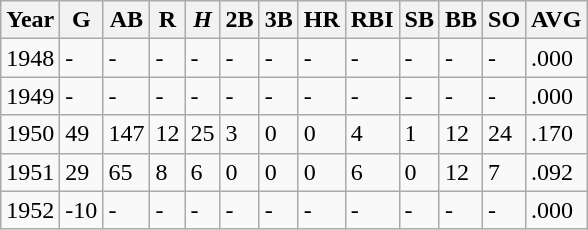<table class="wikitable">
<tr>
<th><strong>Year</strong></th>
<th><strong>G</strong></th>
<th><strong>AB</strong></th>
<th><strong>R</strong></th>
<th><em>H</em></th>
<th><strong>2B</strong></th>
<th><strong>3B</strong></th>
<th><strong>HR</strong></th>
<th><strong>RBI</strong></th>
<th><strong>SB</strong></th>
<th><strong>BB</strong></th>
<th><strong>SO</strong></th>
<th><strong>AVG</strong></th>
</tr>
<tr>
<td>1948</td>
<td>-</td>
<td>-</td>
<td>-</td>
<td>-</td>
<td>-</td>
<td>-</td>
<td>-</td>
<td>-</td>
<td>-</td>
<td>-</td>
<td>-</td>
<td>.000</td>
</tr>
<tr>
<td>1949</td>
<td>-</td>
<td>-</td>
<td>-</td>
<td>-</td>
<td>-</td>
<td>-</td>
<td>-</td>
<td>-</td>
<td>-</td>
<td>-</td>
<td>-</td>
<td>.000</td>
</tr>
<tr>
<td>1950</td>
<td>49</td>
<td>147</td>
<td>12</td>
<td>25</td>
<td>3</td>
<td>0</td>
<td>0</td>
<td>4</td>
<td>1</td>
<td>12</td>
<td>24</td>
<td>.170</td>
</tr>
<tr>
<td>1951</td>
<td>29</td>
<td>65</td>
<td>8</td>
<td>6</td>
<td>0</td>
<td>0</td>
<td>0</td>
<td>6</td>
<td>0</td>
<td>12</td>
<td>7</td>
<td>.092</td>
</tr>
<tr>
<td>1952</td>
<td>-10</td>
<td>-</td>
<td>-</td>
<td>-</td>
<td>-</td>
<td>-</td>
<td>-</td>
<td>-</td>
<td>-</td>
<td>-</td>
<td>-</td>
<td>.000</td>
</tr>
</table>
